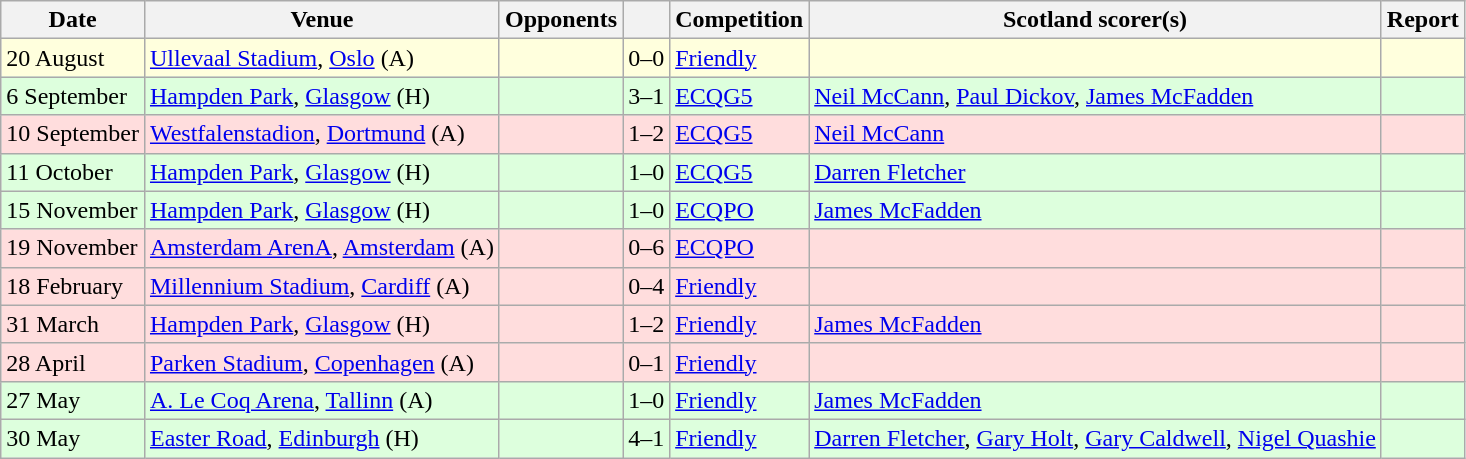<table class="wikitable">
<tr>
<th>Date</th>
<th>Venue</th>
<th>Opponents</th>
<th></th>
<th>Competition</th>
<th>Scotland scorer(s)</th>
<th>Report</th>
</tr>
<tr bgcolor=#ffffdd>
<td>20 August</td>
<td><a href='#'>Ullevaal Stadium</a>, <a href='#'>Oslo</a> (A)</td>
<td></td>
<td align=center>0–0</td>
<td><a href='#'>Friendly</a></td>
<td></td>
<td></td>
</tr>
<tr bgcolor=#ddffdd>
<td>6 September</td>
<td><a href='#'>Hampden Park</a>, <a href='#'>Glasgow</a> (H)</td>
<td></td>
<td align=center>3–1</td>
<td><a href='#'>ECQG5</a></td>
<td><a href='#'>Neil McCann</a>, <a href='#'>Paul Dickov</a>, <a href='#'>James McFadden</a></td>
<td></td>
</tr>
<tr bgcolor=#ffdddd>
<td>10 September</td>
<td><a href='#'>Westfalenstadion</a>, <a href='#'>Dortmund</a> (A)</td>
<td></td>
<td align=center>1–2</td>
<td><a href='#'>ECQG5</a></td>
<td><a href='#'>Neil McCann</a></td>
<td></td>
</tr>
<tr bgcolor=#ddffdd>
<td>11 October</td>
<td><a href='#'>Hampden Park</a>, <a href='#'>Glasgow</a> (H)</td>
<td></td>
<td align=center>1–0</td>
<td><a href='#'>ECQG5</a></td>
<td><a href='#'>Darren Fletcher</a></td>
<td></td>
</tr>
<tr bgcolor=#ddffdd>
<td>15 November</td>
<td><a href='#'>Hampden Park</a>, <a href='#'>Glasgow</a> (H)</td>
<td></td>
<td align=center>1–0</td>
<td><a href='#'>ECQPO</a></td>
<td><a href='#'>James McFadden</a></td>
<td></td>
</tr>
<tr bgcolor=#ffdddd>
<td>19 November</td>
<td><a href='#'>Amsterdam ArenA</a>, <a href='#'>Amsterdam</a> (A)</td>
<td></td>
<td align=center>0–6</td>
<td><a href='#'>ECQPO</a></td>
<td></td>
<td></td>
</tr>
<tr bgcolor=#ffdddd>
<td>18 February</td>
<td><a href='#'>Millennium Stadium</a>, <a href='#'>Cardiff</a> (A)</td>
<td></td>
<td align=center>0–4</td>
<td><a href='#'>Friendly</a></td>
<td></td>
<td></td>
</tr>
<tr bgcolor=#ffdddd>
<td>31 March</td>
<td><a href='#'>Hampden Park</a>, <a href='#'>Glasgow</a> (H)</td>
<td></td>
<td align=center>1–2</td>
<td><a href='#'>Friendly</a></td>
<td><a href='#'>James McFadden</a></td>
<td></td>
</tr>
<tr bgcolor=#ffdddd>
<td>28 April</td>
<td><a href='#'>Parken Stadium</a>, <a href='#'>Copenhagen</a> (A)</td>
<td></td>
<td align=center>0–1</td>
<td><a href='#'>Friendly</a></td>
<td></td>
<td></td>
</tr>
<tr bgcolor=#ddffdd>
<td>27 May</td>
<td><a href='#'>A. Le Coq Arena</a>, <a href='#'>Tallinn</a> (A)</td>
<td></td>
<td align=center>1–0</td>
<td><a href='#'>Friendly</a></td>
<td><a href='#'>James McFadden</a></td>
<td></td>
</tr>
<tr bgcolor=#ddffdd>
<td>30 May</td>
<td><a href='#'>Easter Road</a>, <a href='#'>Edinburgh</a> (H)</td>
<td></td>
<td align=center>4–1</td>
<td><a href='#'>Friendly</a></td>
<td><a href='#'>Darren Fletcher</a>, <a href='#'>Gary Holt</a>, <a href='#'>Gary Caldwell</a>, <a href='#'>Nigel Quashie</a></td>
<td></td>
</tr>
</table>
